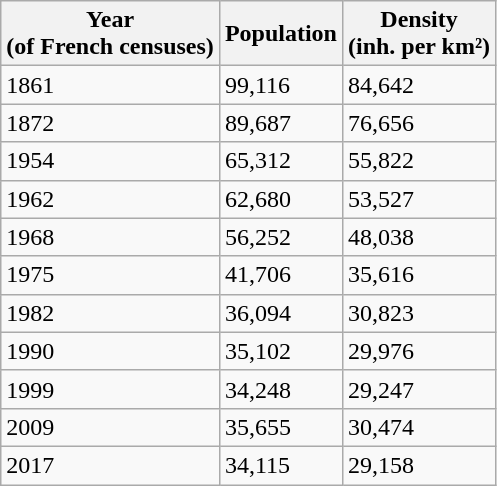<table class="wikitable">
<tr>
<th>Year<br>(of French censuses)</th>
<th>Population</th>
<th>Density<br>(inh. per km²)</th>
</tr>
<tr>
<td>1861 </td>
<td>99,116</td>
<td>84,642</td>
</tr>
<tr>
<td>1872</td>
<td>89,687</td>
<td>76,656</td>
</tr>
<tr>
<td>1954</td>
<td>65,312</td>
<td>55,822</td>
</tr>
<tr>
<td>1962</td>
<td>62,680</td>
<td>53,527</td>
</tr>
<tr>
<td>1968</td>
<td>56,252</td>
<td>48,038</td>
</tr>
<tr>
<td>1975</td>
<td>41,706</td>
<td>35,616</td>
</tr>
<tr>
<td>1982</td>
<td>36,094</td>
<td>30,823</td>
</tr>
<tr>
<td>1990</td>
<td>35,102</td>
<td>29,976</td>
</tr>
<tr>
<td>1999</td>
<td>34,248</td>
<td>29,247</td>
</tr>
<tr>
<td>2009</td>
<td>35,655</td>
<td>30,474</td>
</tr>
<tr>
<td>2017</td>
<td>34,115</td>
<td>29,158</td>
</tr>
</table>
